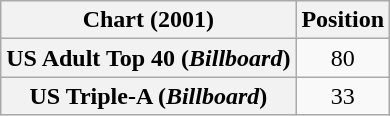<table class="wikitable plainrowheaders" style="text-align:center">
<tr>
<th scope="col">Chart (2001)</th>
<th scope="col">Position</th>
</tr>
<tr>
<th scope="row">US Adult Top 40 (<em>Billboard</em>)</th>
<td>80</td>
</tr>
<tr>
<th scope="row">US Triple-A (<em>Billboard</em>)</th>
<td>33</td>
</tr>
</table>
